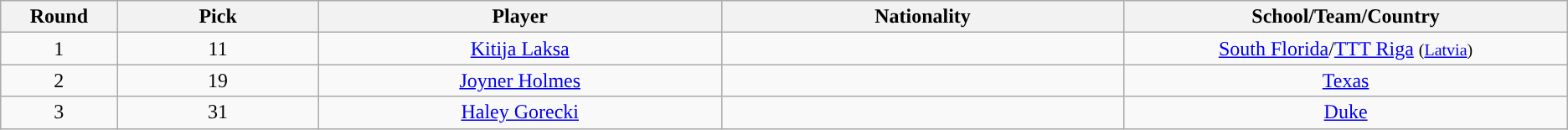<table class="wikitable" style="text-align:center;">
<tr>
<th width="2%">Round</th>
<th width="5%">Pick</th>
<th width="10%">Player</th>
<th width="10%">Nationality</th>
<th width="10%">School/Team/Country</th>
</tr>
<tr>
<td>1</td>
<td>11</td>
<td><a href='#'>Kitija Laksa</a></td>
<td></td>
<td><a href='#'>South Florida</a>/<a href='#'>TTT Riga</a> <small>(<a href='#'>Latvia</a>)</small></td>
</tr>
<tr>
<td>2</td>
<td>19</td>
<td><a href='#'>Joyner Holmes</a></td>
<td></td>
<td><a href='#'>Texas</a></td>
</tr>
<tr>
<td>3</td>
<td>31</td>
<td><a href='#'>Haley Gorecki</a></td>
<td></td>
<td><a href='#'>Duke</a></td>
</tr>
</table>
